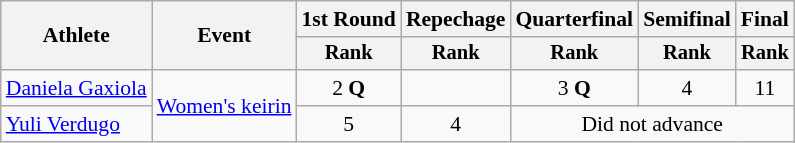<table class="wikitable" style="font-size:90%">
<tr>
<th rowspan=2>Athlete</th>
<th rowspan=2>Event</th>
<th>1st Round</th>
<th>Repechage</th>
<th>Quarterfinal</th>
<th>Semifinal</th>
<th>Final</th>
</tr>
<tr style="font-size:95%">
<th>Rank</th>
<th>Rank</th>
<th>Rank</th>
<th>Rank</th>
<th>Rank</th>
</tr>
<tr align=center>
<td align=left><a href='#'>Daniela Gaxiola</a></td>
<td align=left rowspan=2><a href='#'>Women's keirin</a></td>
<td>2 <strong>Q</strong></td>
<td></td>
<td>3 <strong>Q</strong></td>
<td>4</td>
<td>11</td>
</tr>
<tr align=center>
<td align=left><a href='#'>Yuli Verdugo</a></td>
<td>5</td>
<td>4</td>
<td colspan=3>Did not advance</td>
</tr>
</table>
